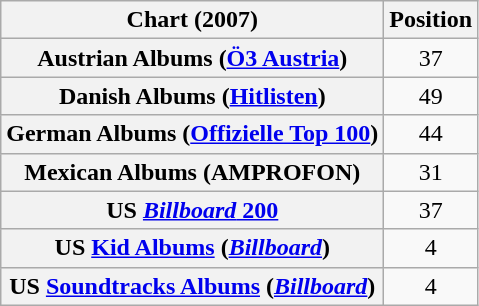<table class="wikitable sortable plainrowheaders" style="text-align:center;">
<tr>
<th>Chart (2007)</th>
<th>Position</th>
</tr>
<tr>
<th scope="row">Austrian Albums (<a href='#'>Ö3 Austria</a>)</th>
<td align="center">37</td>
</tr>
<tr>
<th scope="row">Danish Albums (<a href='#'>Hitlisten</a>)</th>
<td align="center">49</td>
</tr>
<tr>
<th scope="row">German Albums (<a href='#'>Offizielle Top 100</a>)</th>
<td align="center">44</td>
</tr>
<tr>
<th scope="row">Mexican Albums (AMPROFON)</th>
<td align="center">31</td>
</tr>
<tr>
<th scope="row">US <a href='#'><em>Billboard</em> 200</a></th>
<td align="center">37</td>
</tr>
<tr>
<th scope="row">US <a href='#'>Kid Albums</a> (<a href='#'><em>Billboard</em></a>)</th>
<td align="center">4</td>
</tr>
<tr>
<th scope="row">US <a href='#'>Soundtracks Albums</a> (<a href='#'><em>Billboard</em></a>)</th>
<td align="center">4</td>
</tr>
</table>
